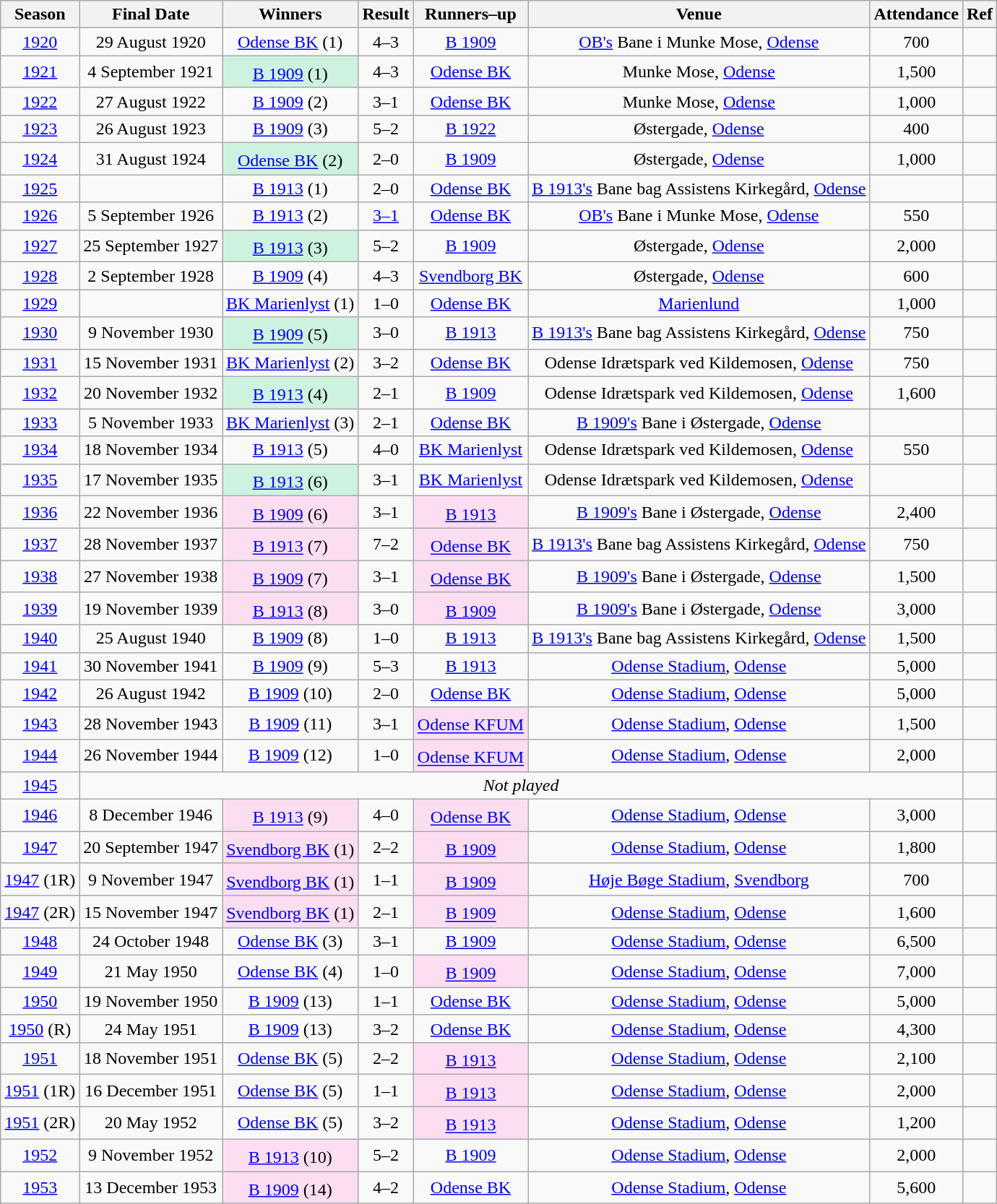<table class="wikitable sortable plainrowheaders" style="text-align:center;">
<tr>
<th>Season</th>
<th>Final Date</th>
<th>Winners</th>
<th>Result</th>
<th>Runners–up</th>
<th>Venue</th>
<th>Attendance</th>
<th>Ref</th>
</tr>
<tr>
<td><a href='#'>1920</a></td>
<td>29 August 1920</td>
<td><a href='#'>Odense BK</a> (1)</td>
<td>4–3</td>
<td><a href='#'>B 1909</a></td>
<td><a href='#'>OB's</a> Bane i Munke Mose, <a href='#'>Odense</a></td>
<td>700</td>
<td></td>
</tr>
<tr>
<td><a href='#'>1921</a></td>
<td>4 September 1921</td>
<td bgcolor="#CEF2E0"><a href='#'>B 1909</a> (1)<sup></sup></td>
<td>4–3</td>
<td><a href='#'>Odense BK</a></td>
<td>Munke Mose, <a href='#'>Odense</a></td>
<td>1,500</td>
<td></td>
</tr>
<tr>
<td><a href='#'>1922</a></td>
<td>27 August 1922</td>
<td><a href='#'>B 1909</a> (2)</td>
<td>3–1</td>
<td><a href='#'>Odense BK</a></td>
<td>Munke Mose, <a href='#'>Odense</a></td>
<td>1,000</td>
<td></td>
</tr>
<tr>
<td><a href='#'>1923</a></td>
<td>26 August 1923</td>
<td><a href='#'>B 1909</a> (3)</td>
<td>5–2</td>
<td><a href='#'>B 1922</a></td>
<td>Østergade, <a href='#'>Odense</a></td>
<td>400</td>
<td></td>
</tr>
<tr>
<td><a href='#'>1924</a></td>
<td>31 August 1924</td>
<td bgcolor="#CEF2E0"><a href='#'>Odense BK</a> (2)<sup></sup></td>
<td>2–0</td>
<td><a href='#'>B 1909</a></td>
<td>Østergade, <a href='#'>Odense</a></td>
<td>1,000</td>
<td></td>
</tr>
<tr>
<td><a href='#'>1925</a></td>
<td></td>
<td><a href='#'>B 1913</a> (1)</td>
<td>2–0</td>
<td><a href='#'>Odense BK</a></td>
<td><a href='#'>B 1913's</a> Bane bag Assistens Kirkegård, <a href='#'>Odense</a></td>
<td></td>
<td></td>
</tr>
<tr>
<td><a href='#'>1926</a></td>
<td>5 September 1926</td>
<td><a href='#'>B 1913</a> (2)</td>
<td><a href='#'>3–1</a></td>
<td><a href='#'>Odense BK</a></td>
<td><a href='#'>OB's</a> Bane i Munke Mose, <a href='#'>Odense</a></td>
<td>550</td>
<td></td>
</tr>
<tr>
<td><a href='#'>1927</a></td>
<td>25 September 1927</td>
<td bgcolor="#CEF2E0"><a href='#'>B 1913</a> (3)<sup></sup></td>
<td>5–2</td>
<td><a href='#'>B 1909</a></td>
<td>Østergade, <a href='#'>Odense</a></td>
<td>2,000</td>
<td></td>
</tr>
<tr>
<td><a href='#'>1928</a></td>
<td>2 September 1928</td>
<td><a href='#'>B 1909</a> (4)</td>
<td>4–3</td>
<td><a href='#'>Svendborg BK</a></td>
<td>Østergade, <a href='#'>Odense</a></td>
<td>600</td>
<td></td>
</tr>
<tr>
<td><a href='#'>1929</a></td>
<td></td>
<td><a href='#'>BK Marienlyst</a> (1)</td>
<td>1–0</td>
<td><a href='#'>Odense BK</a></td>
<td><a href='#'>Marienlund</a></td>
<td>1,000</td>
<td></td>
</tr>
<tr>
<td><a href='#'>1930</a></td>
<td>9 November 1930</td>
<td bgcolor="#CEF2E0"><a href='#'>B 1909</a> (5)<sup></sup></td>
<td>3–0</td>
<td><a href='#'>B 1913</a></td>
<td><a href='#'>B 1913's</a> Bane bag Assistens Kirkegård, <a href='#'>Odense</a></td>
<td>750</td>
<td></td>
</tr>
<tr>
<td><a href='#'>1931</a></td>
<td>15 November 1931</td>
<td><a href='#'>BK Marienlyst</a> (2)</td>
<td>3–2</td>
<td><a href='#'>Odense BK</a></td>
<td>Odense Idrætspark ved Kildemosen, <a href='#'>Odense</a></td>
<td>750</td>
<td></td>
</tr>
<tr>
<td><a href='#'>1932</a></td>
<td>20 November 1932</td>
<td bgcolor="#CEF2E0"><a href='#'>B 1913</a> (4)<sup></sup></td>
<td>2–1</td>
<td><a href='#'>B 1909</a></td>
<td>Odense Idrætspark ved Kildemosen, <a href='#'>Odense</a></td>
<td>1,600</td>
<td></td>
</tr>
<tr>
<td><a href='#'>1933</a></td>
<td>5 November 1933</td>
<td><a href='#'>BK Marienlyst</a> (3)</td>
<td>2–1</td>
<td><a href='#'>Odense BK</a></td>
<td><a href='#'>B 1909's</a> Bane i Østergade, <a href='#'>Odense</a></td>
<td></td>
<td></td>
</tr>
<tr>
<td><a href='#'>1934</a></td>
<td>18 November 1934</td>
<td><a href='#'>B 1913</a> (5)</td>
<td>4–0</td>
<td><a href='#'>BK Marienlyst</a></td>
<td>Odense Idrætspark ved Kildemosen, <a href='#'>Odense</a></td>
<td>550</td>
<td></td>
</tr>
<tr>
<td><a href='#'>1935</a></td>
<td>17 November 1935</td>
<td bgcolor="#CEF2E0"><a href='#'>B 1913</a> (6)<sup></sup></td>
<td>3–1</td>
<td><a href='#'>BK Marienlyst</a></td>
<td>Odense Idrætspark ved Kildemosen, <a href='#'>Odense</a></td>
<td></td>
<td></td>
</tr>
<tr>
<td><a href='#'>1936</a></td>
<td>22 November 1936</td>
<td bgcolor="FCDEF2"><a href='#'>B 1909</a> (6)<sup></sup></td>
<td>3–1</td>
<td bgcolor="FCDEF2"><a href='#'>B 1913</a><sup></sup></td>
<td><a href='#'>B 1909's</a> Bane i Østergade, <a href='#'>Odense</a></td>
<td>2,400</td>
<td></td>
</tr>
<tr>
<td><a href='#'>1937</a></td>
<td>28 November 1937</td>
<td bgcolor="FCDEF2"><a href='#'>B 1913</a> (7)<sup></sup></td>
<td>7–2</td>
<td bgcolor="FCDEF2"><a href='#'>Odense BK</a><sup></sup></td>
<td><a href='#'>B 1913's</a> Bane bag Assistens Kirkegård, <a href='#'>Odense</a></td>
<td>750</td>
<td></td>
</tr>
<tr>
<td><a href='#'>1938</a></td>
<td>27 November 1938</td>
<td bgcolor="FCDEF2"><a href='#'>B 1909</a> (7)<sup></sup></td>
<td>3–1</td>
<td bgcolor="FCDEF2"><a href='#'>Odense BK</a><sup></sup></td>
<td><a href='#'>B 1909's</a> Bane i Østergade, <a href='#'>Odense</a></td>
<td>1,500</td>
<td></td>
</tr>
<tr>
<td><a href='#'>1939</a></td>
<td>19 November 1939</td>
<td bgcolor="FCDEF2"><a href='#'>B 1913</a> (8)<sup></sup></td>
<td>3–0</td>
<td bgcolor="FCDEF2"><a href='#'>B 1909</a><sup></sup></td>
<td><a href='#'>B 1909's</a> Bane i Østergade, <a href='#'>Odense</a></td>
<td>3,000</td>
<td></td>
</tr>
<tr>
<td><a href='#'>1940</a></td>
<td>25 August 1940</td>
<td><a href='#'>B 1909</a> (8)</td>
<td>1–0</td>
<td><a href='#'>B 1913</a></td>
<td><a href='#'>B 1913's</a> Bane bag Assistens Kirkegård, <a href='#'>Odense</a></td>
<td>1,500</td>
<td></td>
</tr>
<tr>
<td><a href='#'>1941</a></td>
<td>30 November 1941</td>
<td><a href='#'>B 1909</a> (9)</td>
<td>5–3</td>
<td><a href='#'>B 1913</a></td>
<td><a href='#'>Odense Stadium</a>, <a href='#'>Odense</a></td>
<td>5,000</td>
<td></td>
</tr>
<tr>
<td><a href='#'>1942</a></td>
<td>26 August 1942</td>
<td><a href='#'>B 1909</a> (10)</td>
<td>2–0</td>
<td><a href='#'>Odense BK</a></td>
<td><a href='#'>Odense Stadium</a>, <a href='#'>Odense</a></td>
<td>5,000</td>
<td></td>
</tr>
<tr>
<td><a href='#'>1943</a></td>
<td>28 November 1943</td>
<td><a href='#'>B 1909</a> (11)</td>
<td>3–1</td>
<td bgcolor="FCDEF2"><a href='#'>Odense KFUM</a><sup></sup></td>
<td><a href='#'>Odense Stadium</a>, <a href='#'>Odense</a></td>
<td>1,500</td>
<td></td>
</tr>
<tr>
<td><a href='#'>1944</a></td>
<td>26 November 1944</td>
<td><a href='#'>B 1909</a> (12)</td>
<td>1–0</td>
<td bgcolor="FCDEF2"><a href='#'>Odense KFUM</a><sup></sup></td>
<td><a href='#'>Odense Stadium</a>, <a href='#'>Odense</a></td>
<td>2,000</td>
<td></td>
</tr>
<tr>
<td><a href='#'>1945</a></td>
<td colspan="6"><em>Not played</em></td>
<td></td>
</tr>
<tr>
<td><a href='#'>1946</a></td>
<td>8 December 1946</td>
<td bgcolor="FCDEF2"><a href='#'>B 1913</a> (9)<sup></sup></td>
<td>4–0</td>
<td bgcolor="FCDEF2"><a href='#'>Odense BK</a><sup></sup></td>
<td><a href='#'>Odense Stadium</a>, <a href='#'>Odense</a></td>
<td>3,000</td>
<td></td>
</tr>
<tr>
<td><a href='#'>1947</a></td>
<td>20 September 1947</td>
<td bgcolor="FCDEF2"><a href='#'>Svendborg BK</a> (1)<sup></sup></td>
<td>2–2</td>
<td bgcolor="FCDEF2"><a href='#'>B 1909</a><sup></sup></td>
<td><a href='#'>Odense Stadium</a>, <a href='#'>Odense</a></td>
<td>1,800</td>
<td></td>
</tr>
<tr>
<td><a href='#'>1947</a> (1R)</td>
<td>9 November 1947</td>
<td bgcolor="FCDEF2"><a href='#'>Svendborg BK</a> (1)<sup></sup></td>
<td>1–1</td>
<td bgcolor="FCDEF2"><a href='#'>B 1909</a><sup></sup></td>
<td><a href='#'>Høje Bøge Stadium</a>, <a href='#'>Svendborg</a></td>
<td>700</td>
<td></td>
</tr>
<tr>
<td><a href='#'>1947</a> (2R)</td>
<td>15 November 1947</td>
<td bgcolor="FCDEF2"><a href='#'>Svendborg BK</a> (1)<sup></sup></td>
<td>2–1</td>
<td bgcolor="FCDEF2"><a href='#'>B 1909</a><sup></sup></td>
<td><a href='#'>Odense Stadium</a>, <a href='#'>Odense</a></td>
<td>1,600</td>
<td></td>
</tr>
<tr>
<td><a href='#'>1948</a></td>
<td>24 October 1948</td>
<td><a href='#'>Odense BK</a> (3)</td>
<td>3–1</td>
<td><a href='#'>B 1909</a></td>
<td><a href='#'>Odense Stadium</a>, <a href='#'>Odense</a></td>
<td>6,500</td>
<td></td>
</tr>
<tr>
<td><a href='#'>1949</a></td>
<td>21 May 1950</td>
<td><a href='#'>Odense BK</a> (4)</td>
<td>1–0</td>
<td bgcolor="FCDEF2"><a href='#'>B 1909</a><sup></sup></td>
<td><a href='#'>Odense Stadium</a>, <a href='#'>Odense</a></td>
<td>7,000</td>
<td></td>
</tr>
<tr>
<td><a href='#'>1950</a></td>
<td>19 November 1950</td>
<td><a href='#'>B 1909</a> (13)</td>
<td>1–1</td>
<td><a href='#'>Odense BK</a></td>
<td><a href='#'>Odense Stadium</a>, <a href='#'>Odense</a></td>
<td>5,000</td>
<td></td>
</tr>
<tr>
<td><a href='#'>1950</a> (R)</td>
<td>24 May 1951</td>
<td><a href='#'>B 1909</a> (13)</td>
<td>3–2</td>
<td><a href='#'>Odense BK</a></td>
<td><a href='#'>Odense Stadium</a>, <a href='#'>Odense</a></td>
<td>4,300</td>
<td></td>
</tr>
<tr>
<td><a href='#'>1951</a></td>
<td>18 November 1951</td>
<td><a href='#'>Odense BK</a> (5)</td>
<td>2–2</td>
<td bgcolor="FCDEF2"><a href='#'>B 1913</a><sup></sup></td>
<td><a href='#'>Odense Stadium</a>, <a href='#'>Odense</a></td>
<td>2,100</td>
<td></td>
</tr>
<tr>
<td><a href='#'>1951</a> (1R)</td>
<td>16 December 1951</td>
<td><a href='#'>Odense BK</a> (5)</td>
<td>1–1</td>
<td bgcolor="FCDEF2"><a href='#'>B 1913</a><sup></sup></td>
<td><a href='#'>Odense Stadium</a>, <a href='#'>Odense</a></td>
<td>2,000</td>
<td></td>
</tr>
<tr>
<td><a href='#'>1951</a> (2R)</td>
<td>20 May 1952</td>
<td><a href='#'>Odense BK</a> (5)</td>
<td>3–2</td>
<td bgcolor="FCDEF2"><a href='#'>B 1913</a><sup></sup></td>
<td><a href='#'>Odense Stadium</a>, <a href='#'>Odense</a></td>
<td>1,200</td>
<td></td>
</tr>
<tr>
<td><a href='#'>1952</a></td>
<td>9 November 1952</td>
<td bgcolor="FCDEF2"><a href='#'>B 1913</a> (10)<sup></sup></td>
<td>5–2</td>
<td><a href='#'>B 1909</a></td>
<td><a href='#'>Odense Stadium</a>, <a href='#'>Odense</a></td>
<td>2,000</td>
<td></td>
</tr>
<tr>
<td><a href='#'>1953</a></td>
<td>13 December 1953</td>
<td bgcolor="FCDEF2"><a href='#'>B 1909</a> (14)<sup></sup></td>
<td>4–2</td>
<td><a href='#'>Odense BK</a></td>
<td><a href='#'>Odense Stadium</a>, <a href='#'>Odense</a></td>
<td>5,600</td>
<td></td>
</tr>
</table>
